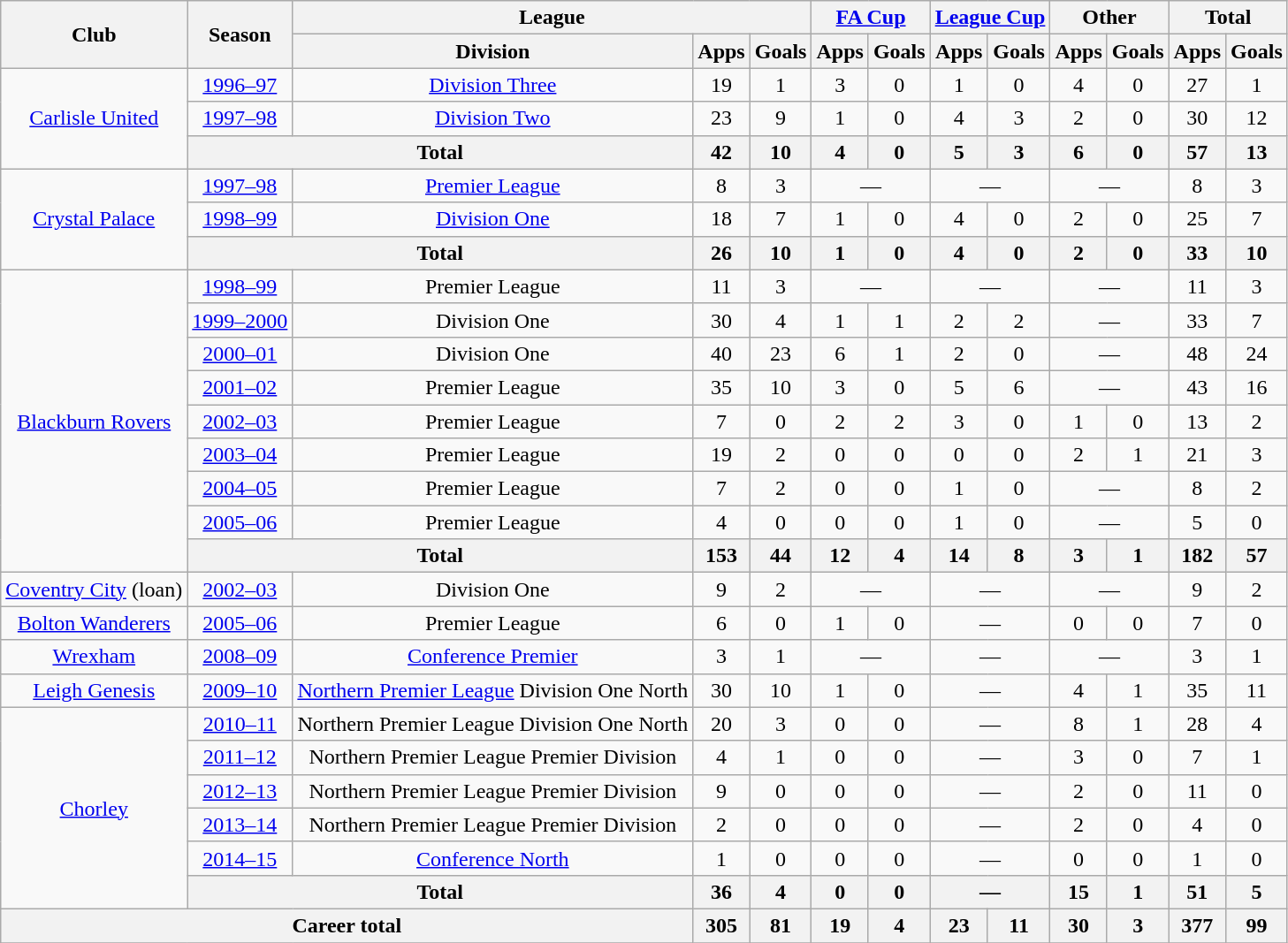<table class=wikitable style="text-align:center">
<tr>
<th rowspan="2">Club</th>
<th rowspan="2">Season</th>
<th colspan="3">League</th>
<th colspan="2"><a href='#'>FA Cup</a></th>
<th colspan="2"><a href='#'>League Cup</a></th>
<th colspan="2">Other</th>
<th colspan="2">Total</th>
</tr>
<tr>
<th>Division</th>
<th>Apps</th>
<th>Goals</th>
<th>Apps</th>
<th>Goals</th>
<th>Apps</th>
<th>Goals</th>
<th>Apps</th>
<th>Goals</th>
<th>Apps</th>
<th>Goals</th>
</tr>
<tr>
<td rowspan="3"><a href='#'>Carlisle United</a></td>
<td><a href='#'>1996–97</a></td>
<td><a href='#'>Division Three</a></td>
<td>19</td>
<td>1</td>
<td>3</td>
<td>0</td>
<td>1</td>
<td>0</td>
<td>4</td>
<td>0</td>
<td>27</td>
<td>1</td>
</tr>
<tr>
<td><a href='#'>1997–98</a></td>
<td><a href='#'>Division Two</a></td>
<td>23</td>
<td>9</td>
<td>1</td>
<td>0</td>
<td>4</td>
<td>3</td>
<td>2</td>
<td>0</td>
<td>30</td>
<td>12</td>
</tr>
<tr>
<th colspan="2">Total</th>
<th>42</th>
<th>10</th>
<th>4</th>
<th>0</th>
<th>5</th>
<th>3</th>
<th>6</th>
<th>0</th>
<th>57</th>
<th>13</th>
</tr>
<tr>
<td rowspan="3"><a href='#'>Crystal Palace</a></td>
<td><a href='#'>1997–98</a></td>
<td><a href='#'>Premier League</a></td>
<td>8</td>
<td>3</td>
<td colspan="2">—</td>
<td colspan="2">—</td>
<td colspan="2">—</td>
<td>8</td>
<td>3</td>
</tr>
<tr>
<td><a href='#'>1998–99</a></td>
<td><a href='#'>Division One</a></td>
<td>18</td>
<td>7</td>
<td>1</td>
<td>0</td>
<td>4</td>
<td>0</td>
<td>2</td>
<td>0</td>
<td>25</td>
<td>7</td>
</tr>
<tr>
<th colspan="2">Total</th>
<th>26</th>
<th>10</th>
<th>1</th>
<th>0</th>
<th>4</th>
<th>0</th>
<th>2</th>
<th>0</th>
<th>33</th>
<th>10</th>
</tr>
<tr>
<td rowspan="9"><a href='#'>Blackburn Rovers</a></td>
<td><a href='#'>1998–99</a></td>
<td>Premier League</td>
<td>11</td>
<td>3</td>
<td colspan="2">—</td>
<td colspan="2">—</td>
<td colspan="2">—</td>
<td>11</td>
<td>3</td>
</tr>
<tr>
<td><a href='#'>1999–2000</a></td>
<td>Division One</td>
<td>30</td>
<td>4</td>
<td>1</td>
<td>1</td>
<td>2</td>
<td>2</td>
<td colspan="2">—</td>
<td>33</td>
<td>7</td>
</tr>
<tr>
<td><a href='#'>2000–01</a></td>
<td>Division One</td>
<td>40</td>
<td>23</td>
<td>6</td>
<td>1</td>
<td>2</td>
<td>0</td>
<td colspan="2">—</td>
<td>48</td>
<td>24</td>
</tr>
<tr>
<td><a href='#'>2001–02</a></td>
<td>Premier League</td>
<td>35</td>
<td>10</td>
<td>3</td>
<td>0</td>
<td>5</td>
<td>6</td>
<td colspan="2">—</td>
<td>43</td>
<td>16</td>
</tr>
<tr>
<td><a href='#'>2002–03</a></td>
<td>Premier League</td>
<td>7</td>
<td>0</td>
<td>2</td>
<td>2</td>
<td>3</td>
<td>0</td>
<td>1</td>
<td>0</td>
<td>13</td>
<td>2</td>
</tr>
<tr>
<td><a href='#'>2003–04</a></td>
<td>Premier League</td>
<td>19</td>
<td>2</td>
<td>0</td>
<td>0</td>
<td>0</td>
<td>0</td>
<td>2</td>
<td>1</td>
<td>21</td>
<td>3</td>
</tr>
<tr>
<td><a href='#'>2004–05</a></td>
<td>Premier League</td>
<td>7</td>
<td>2</td>
<td>0</td>
<td>0</td>
<td>1</td>
<td>0</td>
<td colspan="2">—</td>
<td>8</td>
<td>2</td>
</tr>
<tr>
<td><a href='#'>2005–06</a></td>
<td>Premier League</td>
<td>4</td>
<td>0</td>
<td>0</td>
<td>0</td>
<td>1</td>
<td>0</td>
<td colspan="2">—</td>
<td>5</td>
<td>0</td>
</tr>
<tr>
<th colspan="2">Total</th>
<th>153</th>
<th>44</th>
<th>12</th>
<th>4</th>
<th>14</th>
<th>8</th>
<th>3</th>
<th>1</th>
<th>182</th>
<th>57</th>
</tr>
<tr>
<td><a href='#'>Coventry City</a> (loan)</td>
<td><a href='#'>2002–03</a></td>
<td>Division One</td>
<td>9</td>
<td>2</td>
<td colspan="2">—</td>
<td colspan="2">—</td>
<td colspan="2">—</td>
<td>9</td>
<td>2</td>
</tr>
<tr>
<td><a href='#'>Bolton Wanderers</a></td>
<td><a href='#'>2005–06</a></td>
<td>Premier League</td>
<td>6</td>
<td>0</td>
<td>1</td>
<td>0</td>
<td colspan="2">—</td>
<td>0</td>
<td>0</td>
<td>7</td>
<td>0</td>
</tr>
<tr>
<td><a href='#'>Wrexham</a></td>
<td><a href='#'>2008–09</a></td>
<td><a href='#'>Conference Premier</a></td>
<td>3</td>
<td>1</td>
<td colspan="2">—</td>
<td colspan="2">—</td>
<td colspan="2">—</td>
<td>3</td>
<td>1</td>
</tr>
<tr>
<td><a href='#'>Leigh Genesis</a></td>
<td><a href='#'>2009–10</a></td>
<td><a href='#'>Northern Premier League</a> Division One North</td>
<td>30</td>
<td>10</td>
<td>1</td>
<td>0</td>
<td colspan="2">—</td>
<td>4</td>
<td>1</td>
<td>35</td>
<td>11</td>
</tr>
<tr>
<td rowspan="6"><a href='#'>Chorley</a></td>
<td><a href='#'>2010–11</a></td>
<td>Northern Premier League Division One North</td>
<td>20</td>
<td>3</td>
<td>0</td>
<td>0</td>
<td colspan="2">—</td>
<td>8</td>
<td>1</td>
<td>28</td>
<td>4</td>
</tr>
<tr>
<td><a href='#'>2011–12</a></td>
<td>Northern Premier League Premier Division</td>
<td>4</td>
<td>1</td>
<td>0</td>
<td>0</td>
<td colspan="2">—</td>
<td>3</td>
<td>0</td>
<td>7</td>
<td>1</td>
</tr>
<tr>
<td><a href='#'>2012–13</a></td>
<td>Northern Premier League Premier Division</td>
<td>9</td>
<td>0</td>
<td>0</td>
<td>0</td>
<td colspan="2">—</td>
<td>2</td>
<td>0</td>
<td>11</td>
<td>0</td>
</tr>
<tr>
<td><a href='#'>2013–14</a></td>
<td>Northern Premier League Premier Division</td>
<td>2</td>
<td>0</td>
<td>0</td>
<td>0</td>
<td colspan="2">—</td>
<td>2</td>
<td>0</td>
<td>4</td>
<td>0</td>
</tr>
<tr>
<td><a href='#'>2014–15</a></td>
<td><a href='#'>Conference North</a></td>
<td>1</td>
<td>0</td>
<td>0</td>
<td>0</td>
<td colspan="2">—</td>
<td>0</td>
<td>0</td>
<td>1</td>
<td>0</td>
</tr>
<tr>
<th colspan="2">Total</th>
<th>36</th>
<th>4</th>
<th>0</th>
<th>0</th>
<th colspan="2">—</th>
<th>15</th>
<th>1</th>
<th>51</th>
<th>5</th>
</tr>
<tr>
<th colspan="3">Career total</th>
<th>305</th>
<th>81</th>
<th>19</th>
<th>4</th>
<th>23</th>
<th>11</th>
<th>30</th>
<th>3</th>
<th>377</th>
<th>99</th>
</tr>
<tr>
</tr>
</table>
